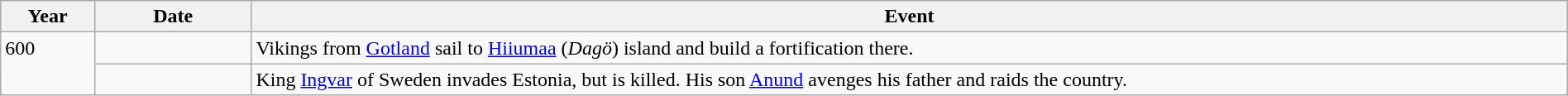<table class="wikitable" width="100%">
<tr>
<th style="width:6%">Year</th>
<th style="width:10%">Date</th>
<th>Event</th>
</tr>
<tr>
<td rowspan="2" valign="top">600</td>
<td></td>
<td>Vikings from <a href='#'>Gotland</a> sail to <a href='#'>Hiiumaa</a> (<em>Dagö</em>) island and build a fortification there.</td>
</tr>
<tr>
<td></td>
<td>King <a href='#'>Ingvar</a> of Sweden invades Estonia, but is killed. His son <a href='#'>Anund</a> avenges his father and raids the country.</td>
</tr>
</table>
